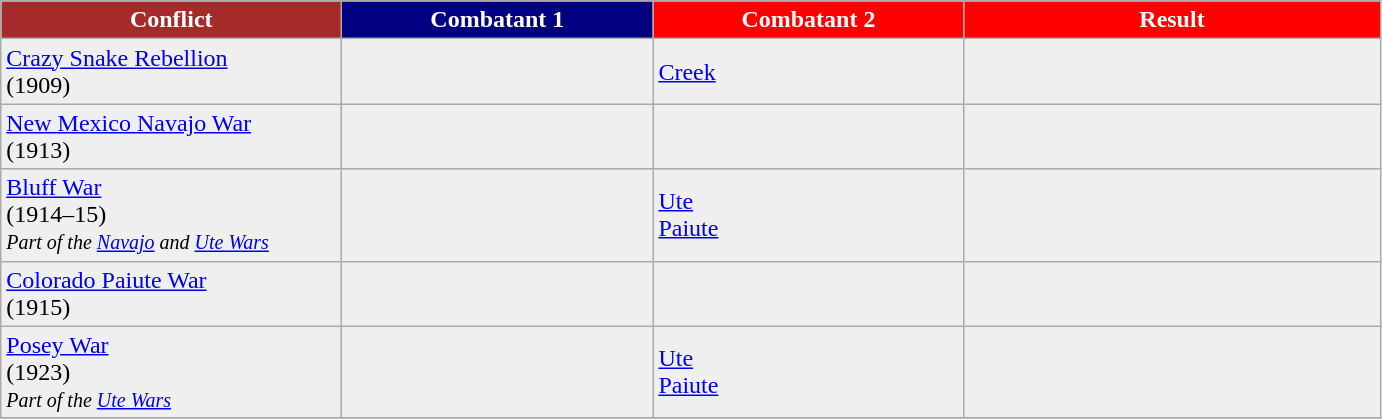<table class="wikitable">
<tr style="color: white">
<th style="background:brown" width="220">Conflict</th>
<th style="background:navy" width="200">Combatant 1</th>
<th style="background:#FF0000" width="200">Combatant 2</th>
<th style="background:#FF0000" width="270">Result</th>
</tr>
<tr>
<td style="background:#efefef"><a href='#'>Crazy Snake Rebellion</a><br>(1909)</td>
<td style="background:#efefef"></td>
<td style="background:#efefef"><a href='#'>Creek</a></td>
<td style="background:#efefef"></td>
</tr>
<tr>
<td style="background:#efefef"><a href='#'>New Mexico Navajo War</a><br>(1913)</td>
<td style="background:#efefef"></td>
<td style="background:#efefef"></td>
<td style="background:#efefef"></td>
</tr>
<tr>
<td style="background:#efefef"><a href='#'>Bluff War</a><br>(1914–15)<br><small><em>Part of the <a href='#'>Navajo</a> and <a href='#'>Ute Wars</a></em></small></td>
<td style="background:#efefef"></td>
<td style="background:#efefef"><a href='#'>Ute</a><br><a href='#'>Paiute</a></td>
<td style="background:#efefef"></td>
</tr>
<tr>
<td style="background:#efefef"><a href='#'>Colorado Paiute War</a><br>(1915)</td>
<td style="background:#efefef"></td>
<td style="background:#efefef"></td>
<td style="background:#efefef"></td>
</tr>
<tr>
<td style="background:#efefef"><a href='#'>Posey War</a><br>(1923)<br><small><em>Part of the <a href='#'>Ute Wars</a></em></small></td>
<td style="background:#efefef"></td>
<td style="background:#efefef"><a href='#'>Ute</a><br><a href='#'>Paiute</a></td>
<td style="background:#efefef"></td>
</tr>
<tr>
</tr>
</table>
